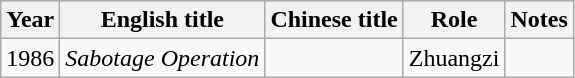<table class="wikitable">
<tr>
<th>Year</th>
<th>English title</th>
<th>Chinese title</th>
<th>Role</th>
<th>Notes</th>
</tr>
<tr>
<td>1986</td>
<td><em>Sabotage Operation</em></td>
<td></td>
<td>Zhuangzi</td>
<td></td>
</tr>
</table>
